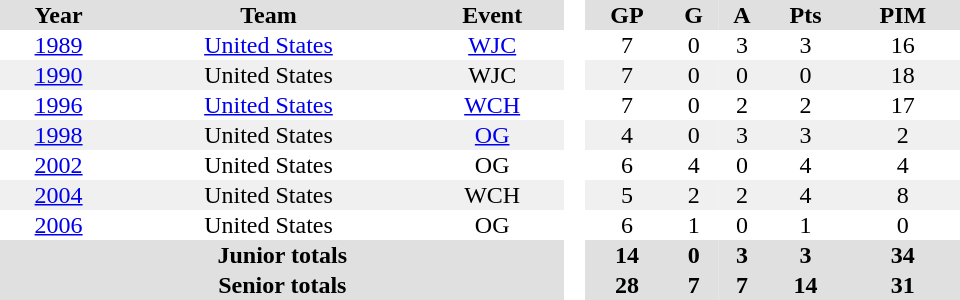<table border="0" cellpadding="1" cellspacing="0" style="text-align:center; width:40em">
<tr ALIGN="center" bgcolor="#e0e0e0">
<th>Year</th>
<th>Team</th>
<th>Event</th>
<th ALIGN="center" rowspan="99" bgcolor="#ffffff"> </th>
<th>GP</th>
<th>G</th>
<th>A</th>
<th>Pts</th>
<th>PIM</th>
</tr>
<tr>
<td><a href='#'>1989</a></td>
<td><a href='#'>United States</a></td>
<td><a href='#'>WJC</a></td>
<td>7</td>
<td>0</td>
<td>3</td>
<td>3</td>
<td>16</td>
</tr>
<tr bgcolor="#f0f0f0">
<td><a href='#'>1990</a></td>
<td>United States</td>
<td>WJC</td>
<td>7</td>
<td>0</td>
<td>0</td>
<td>0</td>
<td>18</td>
</tr>
<tr>
<td><a href='#'>1996</a></td>
<td><a href='#'>United States</a></td>
<td><a href='#'>WCH</a></td>
<td>7</td>
<td>0</td>
<td>2</td>
<td>2</td>
<td>17</td>
</tr>
<tr bgcolor="#f0f0f0">
<td><a href='#'>1998</a></td>
<td>United States</td>
<td><a href='#'>OG</a></td>
<td>4</td>
<td>0</td>
<td>3</td>
<td>3</td>
<td>2</td>
</tr>
<tr>
<td><a href='#'>2002</a></td>
<td>United States</td>
<td>OG</td>
<td>6</td>
<td>4</td>
<td>0</td>
<td>4</td>
<td>4</td>
</tr>
<tr bgcolor="#f0f0f0">
<td><a href='#'>2004</a></td>
<td>United States</td>
<td>WCH</td>
<td>5</td>
<td>2</td>
<td>2</td>
<td>4</td>
<td>8</td>
</tr>
<tr>
<td><a href='#'>2006</a></td>
<td>United States</td>
<td>OG</td>
<td>6</td>
<td>1</td>
<td>0</td>
<td>1</td>
<td>0</td>
</tr>
<tr bgcolor="#e0e0e0">
<th colspan=3>Junior totals</th>
<th>14</th>
<th>0</th>
<th>3</th>
<th>3</th>
<th>34</th>
</tr>
<tr bgcolor="#e0e0e0">
<th colspan=3>Senior totals</th>
<th>28</th>
<th>7</th>
<th>7</th>
<th>14</th>
<th>31</th>
</tr>
</table>
